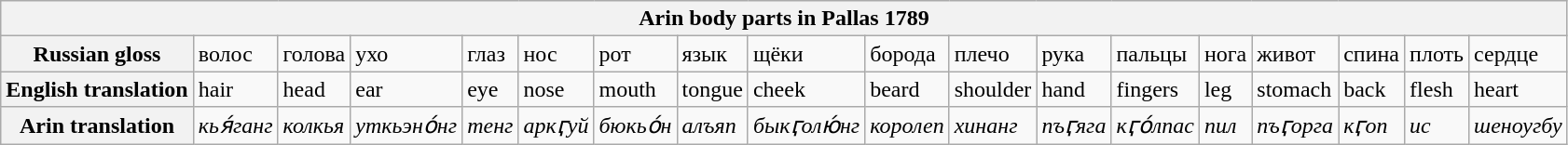<table class="wikitable">
<tr>
<th colspan="18">Arin body parts in Pallas 1789</th>
</tr>
<tr>
<th>Russian gloss</th>
<td>волос</td>
<td>голова</td>
<td>ухо</td>
<td>глаз</td>
<td>нос</td>
<td>рот</td>
<td>язык</td>
<td>щёки</td>
<td>борода</td>
<td>плечо</td>
<td>рука</td>
<td>пальцы</td>
<td>нога</td>
<td>живот</td>
<td>спина</td>
<td>плоть</td>
<td>сердце</td>
</tr>
<tr>
<th>English translation</th>
<td>hair</td>
<td>head</td>
<td>ear</td>
<td>eye</td>
<td>nose</td>
<td>mouth</td>
<td>tongue</td>
<td>cheek</td>
<td>beard</td>
<td>shoulder</td>
<td>hand</td>
<td>fingers</td>
<td>leg</td>
<td>stomach</td>
<td>back</td>
<td>flesh</td>
<td>heart</td>
</tr>
<tr>
<th>Arin translation</th>
<td><em>кья́ганг</em></td>
<td><em>колкья</em></td>
<td><em>уткьэно́нг</em></td>
<td><em>тенг</em></td>
<td><em>аркӷуй</em></td>
<td><em>бюкьо́н</em></td>
<td><em>алъяп</em></td>
<td><em>быкӷолю́нг</em></td>
<td><em>королеп</em></td>
<td><em>хинанг</em></td>
<td><em>пъӷяга</em></td>
<td><em>кӷо́лпас</em></td>
<td><em>пил</em></td>
<td><em>пъӷорга</em></td>
<td><em>кӷоп</em></td>
<td><em>ис</em></td>
<td><em>шеноугбу</em></td>
</tr>
</table>
